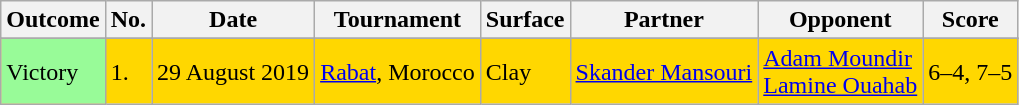<table class=wikitable style=font-size:100%>
<tr>
<th>Outcome</th>
<th>No.</th>
<th>Date</th>
<th>Tournament</th>
<th>Surface</th>
<th>Partner</th>
<th>Opponent</th>
<th>Score</th>
</tr>
<tr>
</tr>
<tr bgcolor=gold>
<td bgcolor=98FB98>Victory</td>
<td>1.</td>
<td>29 August 2019</td>
<td><a href='#'>Rabat</a>, Morocco</td>
<td>Clay</td>
<td> <a href='#'>Skander Mansouri</a></td>
<td> <a href='#'>Adam Moundir</a><br> <a href='#'>Lamine Ouahab</a></td>
<td>6–4, 7–5</td>
</tr>
</table>
